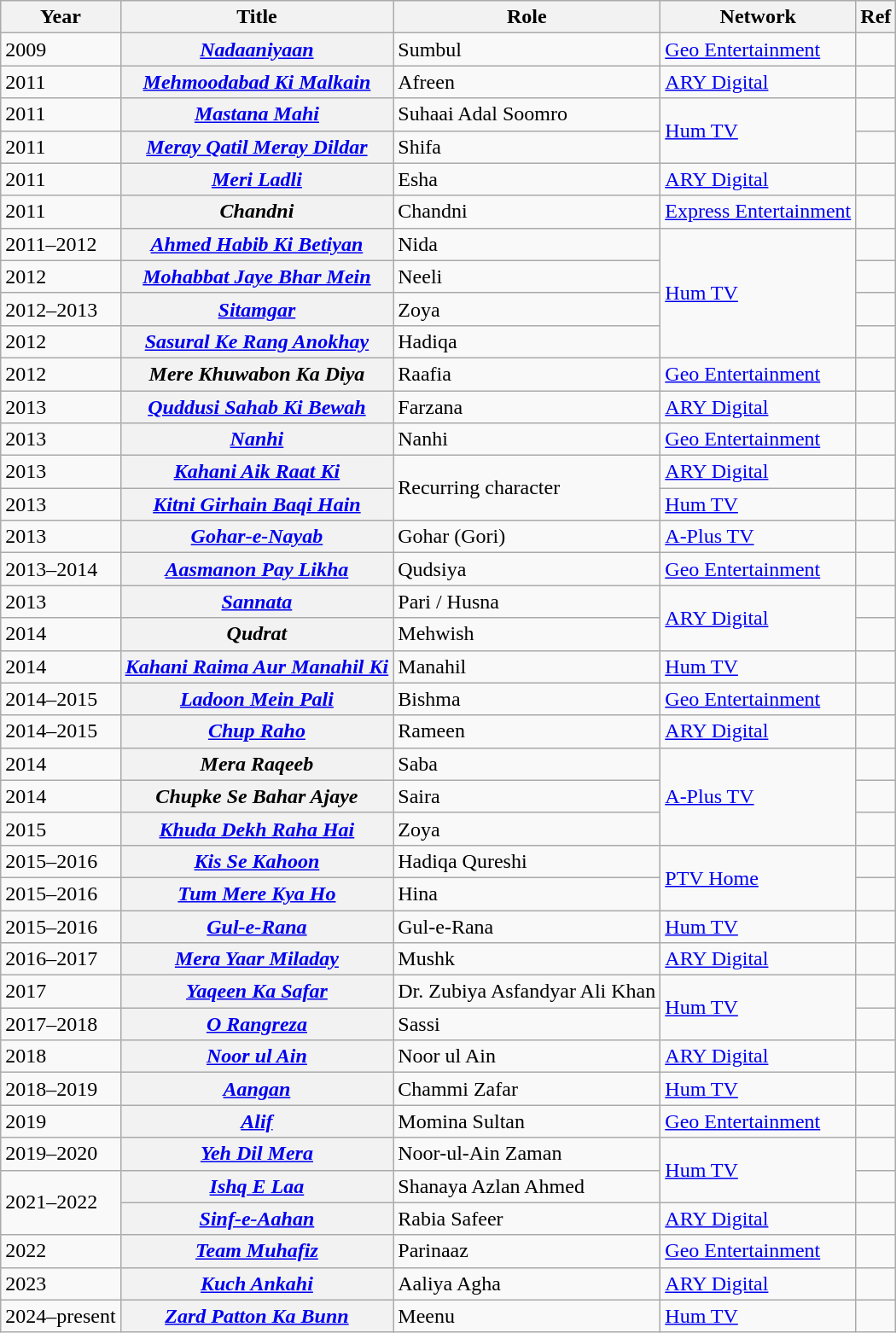<table class="wikitable sortable plainrowheaders">
<tr style="text-align:center;">
<th scope="col">Year</th>
<th scope="col">Title</th>
<th scope="col">Role</th>
<th scope="col">Network</th>
<th class="unsortable" scope="col">Ref</th>
</tr>
<tr>
<td>2009</td>
<th scope=row><em><a href='#'>Nadaaniyaan</a></em></th>
<td>Sumbul</td>
<td><a href='#'>Geo Entertainment</a></td>
<td></td>
</tr>
<tr>
<td>2011</td>
<th scope=row><em><a href='#'>Mehmoodabad Ki Malkain</a></em></th>
<td>Afreen</td>
<td><a href='#'>ARY Digital</a></td>
<td></td>
</tr>
<tr>
<td>2011</td>
<th scope=row><em><a href='#'>Mastana Mahi</a></em></th>
<td>Suhaai Adal Soomro</td>
<td rowspan="2"><a href='#'>Hum TV</a></td>
<td></td>
</tr>
<tr>
<td>2011</td>
<th scope=row><em><a href='#'>Meray Qatil Meray Dildar</a></em></th>
<td>Shifa</td>
<td></td>
</tr>
<tr>
<td>2011</td>
<th scope=row><em><a href='#'>Meri Ladli</a></em></th>
<td>Esha</td>
<td><a href='#'>ARY Digital</a></td>
<td></td>
</tr>
<tr>
<td>2011</td>
<th scope=row><em>Chandni</em></th>
<td>Chandni</td>
<td><a href='#'>Express Entertainment</a></td>
<td></td>
</tr>
<tr>
<td>2011–2012</td>
<th scope=row><em><a href='#'>Ahmed Habib Ki Betiyan</a></em></th>
<td>Nida</td>
<td rowspan="4"><a href='#'>Hum TV</a></td>
<td></td>
</tr>
<tr>
<td>2012</td>
<th scope=row><em><a href='#'>Mohabbat Jaye Bhar Mein</a></em></th>
<td>Neeli</td>
<td></td>
</tr>
<tr>
<td>2012–2013</td>
<th scope=row><em><a href='#'>Sitamgar</a></em></th>
<td>Zoya</td>
<td></td>
</tr>
<tr>
<td>2012</td>
<th scope=row><em><a href='#'>Sasural Ke Rang Anokhay</a></em></th>
<td>Hadiqa</td>
<td></td>
</tr>
<tr>
<td>2012</td>
<th scope=row><em>Mere Khuwabon Ka Diya</em></th>
<td>Raafia</td>
<td><a href='#'>Geo Entertainment</a></td>
<td></td>
</tr>
<tr>
<td>2013</td>
<th scope=row><em><a href='#'>Quddusi Sahab Ki Bewah</a></em></th>
<td>Farzana</td>
<td><a href='#'>ARY Digital</a></td>
<td></td>
</tr>
<tr>
<td>2013</td>
<th scope=row><em><a href='#'>Nanhi</a></em></th>
<td>Nanhi</td>
<td><a href='#'>Geo Entertainment</a></td>
<td></td>
</tr>
<tr>
<td>2013</td>
<th scope=row><em><a href='#'>Kahani Aik Raat Ki</a></em></th>
<td rowspan="2">Recurring character</td>
<td><a href='#'>ARY Digital</a></td>
<td></td>
</tr>
<tr>
<td>2013</td>
<th scope=row><em><a href='#'>Kitni Girhain Baqi Hain</a></em></th>
<td><a href='#'>Hum TV</a></td>
<td></td>
</tr>
<tr>
<td>2013</td>
<th scope=row><em><a href='#'>Gohar-e-Nayab</a></em></th>
<td>Gohar (Gori)</td>
<td><a href='#'>A-Plus TV</a></td>
<td></td>
</tr>
<tr>
<td>2013–2014</td>
<th scope=row><em><a href='#'>Aasmanon Pay Likha</a></em></th>
<td>Qudsiya</td>
<td><a href='#'>Geo Entertainment</a></td>
<td></td>
</tr>
<tr>
<td>2013</td>
<th scope=row><em><a href='#'>Sannata</a></em></th>
<td>Pari / Husna</td>
<td rowspan="2"><a href='#'>ARY Digital</a></td>
<td></td>
</tr>
<tr>
<td>2014</td>
<th scope=row><em>Qudrat</em></th>
<td>Mehwish</td>
<td></td>
</tr>
<tr>
<td>2014</td>
<th scope=row><em><a href='#'>Kahani Raima Aur Manahil Ki</a></em></th>
<td>Manahil</td>
<td><a href='#'>Hum TV</a></td>
<td></td>
</tr>
<tr>
<td>2014–2015</td>
<th scope=row><em><a href='#'>Ladoon Mein Pali</a></em></th>
<td>Bishma</td>
<td><a href='#'>Geo Entertainment</a></td>
<td></td>
</tr>
<tr>
<td>2014–2015</td>
<th scope=row><em><a href='#'>Chup Raho</a></em></th>
<td>Rameen</td>
<td><a href='#'>ARY Digital</a></td>
<td></td>
</tr>
<tr>
<td>2014</td>
<th scope=row><em>Mera Raqeeb</em></th>
<td>Saba</td>
<td rowspan="3"><a href='#'>A-Plus TV</a></td>
<td></td>
</tr>
<tr>
<td>2014</td>
<th scope=row><em>Chupke Se Bahar Ajaye</em></th>
<td>Saira</td>
<td></td>
</tr>
<tr>
<td>2015</td>
<th scope=row><em><a href='#'>Khuda Dekh Raha Hai</a></em></th>
<td>Zoya</td>
<td></td>
</tr>
<tr>
<td>2015–2016</td>
<th scope=row><em><a href='#'>Kis Se Kahoon</a></em></th>
<td>Hadiqa Qureshi</td>
<td rowspan="2"><a href='#'>PTV Home</a></td>
<td></td>
</tr>
<tr>
<td>2015–2016</td>
<th scope=row><em><a href='#'>Tum Mere Kya Ho</a></em></th>
<td>Hina</td>
<td></td>
</tr>
<tr>
<td>2015–2016</td>
<th scope=row><em><a href='#'>Gul-e-Rana</a></em></th>
<td>Gul-e-Rana</td>
<td><a href='#'>Hum TV</a></td>
<td></td>
</tr>
<tr>
<td>2016–2017</td>
<th scope=row><em><a href='#'>Mera Yaar Miladay</a> </em></th>
<td>Mushk</td>
<td><a href='#'>ARY Digital</a></td>
<td></td>
</tr>
<tr>
<td>2017</td>
<th scope=row><em><a href='#'>Yaqeen Ka Safar</a></em></th>
<td>Dr. Zubiya Asfandyar Ali Khan</td>
<td rowspan="2"><a href='#'>Hum TV</a></td>
<td></td>
</tr>
<tr>
<td>2017–2018</td>
<th scope=row><em><a href='#'>O Rangreza</a></em></th>
<td>Sassi</td>
<td></td>
</tr>
<tr>
<td>2018</td>
<th scope=row><em><a href='#'>Noor ul Ain</a></em></th>
<td>Noor ul Ain</td>
<td><a href='#'>ARY Digital</a></td>
<td></td>
</tr>
<tr>
<td>2018–2019</td>
<th scope=row><em><a href='#'>Aangan</a></em></th>
<td>Chammi Zafar</td>
<td><a href='#'>Hum TV</a></td>
<td></td>
</tr>
<tr>
<td rowspan="1">2019</td>
<th scope=row><em><a href='#'>Alif</a></em></th>
<td>Momina Sultan</td>
<td><a href='#'>Geo Entertainment</a></td>
<td></td>
</tr>
<tr>
<td rowspan="1">2019–2020</td>
<th scope=row><em><a href='#'>Yeh Dil Mera</a></em></th>
<td>Noor-ul-Ain Zaman</td>
<td rowspan="2"><a href='#'>Hum TV</a></td>
<td></td>
</tr>
<tr>
<td rowspan="2">2021–2022</td>
<th scope="row"><em><a href='#'>Ishq E Laa</a></em></th>
<td>Shanaya Azlan Ahmed</td>
<td></td>
</tr>
<tr>
<th scope="row"><em><a href='#'>Sinf-e-Aahan</a></em></th>
<td>Rabia Safeer</td>
<td><a href='#'>ARY Digital</a></td>
<td></td>
</tr>
<tr>
<td>2022</td>
<th scope=row><em><a href='#'>Team Muhafiz</a></em></th>
<td>Parinaaz</td>
<td><a href='#'>Geo Entertainment</a></td>
<td></td>
</tr>
<tr>
<td>2023</td>
<th scope="row"><em><a href='#'>Kuch Ankahi</a></em></th>
<td>Aaliya Agha</td>
<td><a href='#'>ARY Digital</a></td>
<td></td>
</tr>
<tr>
<td>2024–present</td>
<th scope="row"><em><a href='#'>Zard Patton Ka Bunn</a></em></th>
<td>Meenu</td>
<td><a href='#'>Hum TV</a></td>
<td></td>
</tr>
</table>
